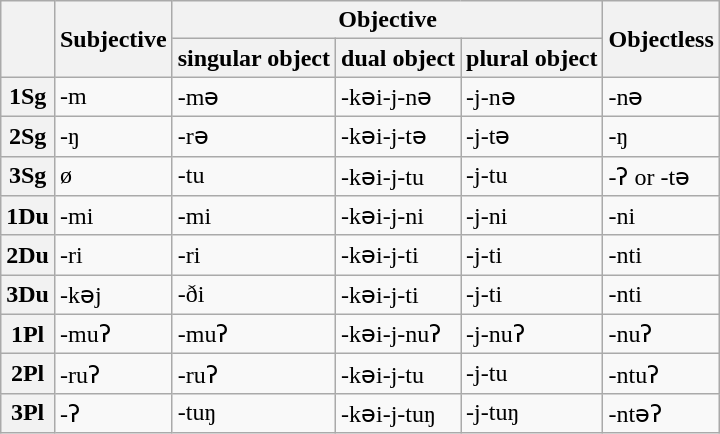<table class="wikitable">
<tr>
<th rowspan="2"></th>
<th rowspan="2">Subjective</th>
<th colspan="3">Objective</th>
<th rowspan="2">Objectless</th>
</tr>
<tr>
<th>singular object</th>
<th>dual object</th>
<th>plural object</th>
</tr>
<tr>
<th>1Sg</th>
<td>-m</td>
<td>-mə</td>
<td>-kəi-j-nə</td>
<td>-j-nə</td>
<td>-nə</td>
</tr>
<tr>
<th>2Sg</th>
<td>-ŋ</td>
<td>-rə</td>
<td>-kəi-j-tə</td>
<td>-j-tə</td>
<td>-ŋ</td>
</tr>
<tr>
<th>3Sg</th>
<td>ø</td>
<td>-tu</td>
<td>-kəi-j-tu</td>
<td>-j-tu</td>
<td>-ʔ or -tə</td>
</tr>
<tr>
<th>1Du</th>
<td>-mi</td>
<td>-mi</td>
<td>-kəi-j-ni</td>
<td>-j-ni</td>
<td>-ni</td>
</tr>
<tr>
<th>2Du</th>
<td>-ri</td>
<td>-ri</td>
<td>-kəi-j-ti</td>
<td>-j-ti</td>
<td>-nti</td>
</tr>
<tr>
<th>3Du</th>
<td>-kəj</td>
<td>-ði</td>
<td>-kəi-j-ti</td>
<td>-j-ti</td>
<td>-nti</td>
</tr>
<tr>
<th>1Pl</th>
<td>-muʔ</td>
<td>-muʔ</td>
<td>-kəi-j-nuʔ</td>
<td>-j-nuʔ</td>
<td>-nuʔ</td>
</tr>
<tr>
<th>2Pl</th>
<td>-ruʔ</td>
<td>-ruʔ</td>
<td>-kəi-j-tu</td>
<td>-j-tu</td>
<td>-ntuʔ</td>
</tr>
<tr>
<th>3Pl</th>
<td>-ʔ</td>
<td>-tuŋ</td>
<td>-kəi-j-tuŋ</td>
<td>-j-tuŋ</td>
<td>-ntəʔ</td>
</tr>
</table>
